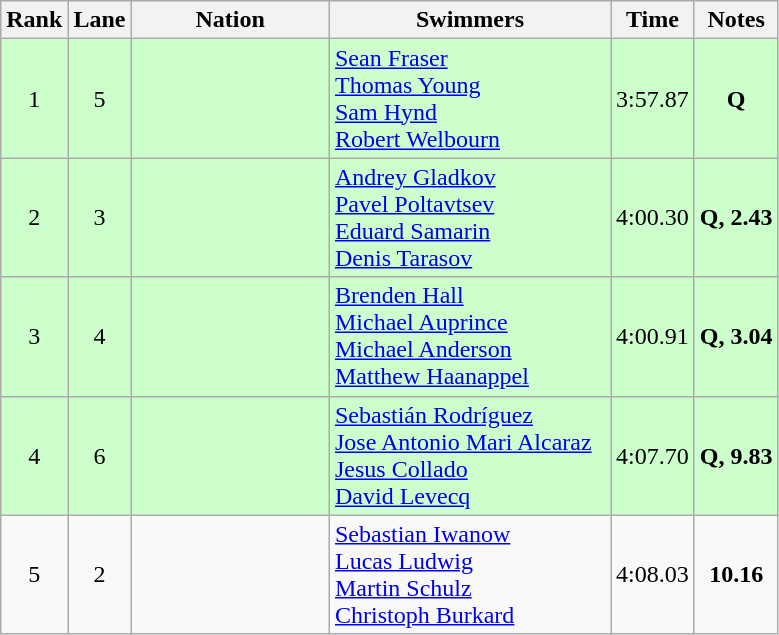<table class="wikitable sortable" style="text-align:center">
<tr>
<th>Rank</th>
<th>Lane</th>
<th style="width:125px">Nation</th>
<th Class="unsortable" style="width:180px">Swimmers</th>
<th>Time</th>
<th>Notes</th>
</tr>
<tr style="background:#cfc;">
<td>1</td>
<td>5</td>
<td style="text-align:left"></td>
<td style="text-align:left"><a href='#'>Sean Fraser</a><br> <a href='#'>Thomas Young</a><br> <a href='#'>Sam Hynd</a><br> <a href='#'>Robert Welbourn</a></td>
<td>3:57.87</td>
<td><strong>Q</strong></td>
</tr>
<tr style="background:#cfc;">
<td>2</td>
<td>3</td>
<td style="text-align:left"></td>
<td style="text-align:left"><a href='#'>Andrey Gladkov</a><br> <a href='#'>Pavel Poltavtsev</a><br> <a href='#'>Eduard Samarin</a><br> <a href='#'>Denis Tarasov</a></td>
<td>4:00.30</td>
<td><strong>Q, 2.43</strong></td>
</tr>
<tr style="background:#cfc;">
<td>3</td>
<td>4</td>
<td style="text-align:left"></td>
<td style="text-align:left"><a href='#'>Brenden Hall</a><br> <a href='#'>Michael Auprince</a><br> <a href='#'>Michael Anderson</a><br> <a href='#'>Matthew Haanappel</a></td>
<td>4:00.91</td>
<td><strong>Q, 3.04</strong></td>
</tr>
<tr style="background:#cfc;">
<td>4</td>
<td>6</td>
<td style="text-align:left"></td>
<td style="text-align:left"><a href='#'>Sebastián Rodríguez</a><br> <a href='#'>Jose Antonio Mari Alcaraz</a><br> <a href='#'>Jesus Collado</a><br> <a href='#'>David Levecq</a></td>
<td>4:07.70</td>
<td><strong>Q, 9.83</strong></td>
</tr>
<tr>
<td>5</td>
<td>2</td>
<td style="text-align:left"></td>
<td style="text-align:left"><a href='#'>Sebastian Iwanow</a><br> <a href='#'>Lucas Ludwig</a><br> <a href='#'>Martin Schulz</a><br> <a href='#'>Christoph Burkard</a></td>
<td>4:08.03</td>
<td><strong>10.16</strong></td>
</tr>
</table>
